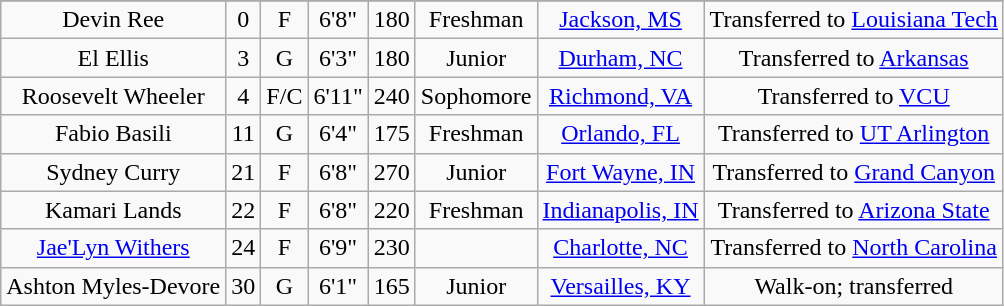<table class="wikitable sortable" border="1" style="text-align:center;">
<tr align=center>
</tr>
<tr>
<td>Devin Ree</td>
<td>0</td>
<td>F</td>
<td>6'8"</td>
<td>180</td>
<td>Freshman</td>
<td><a href='#'>Jackson, MS</a></td>
<td>Transferred to <a href='#'>Louisiana Tech</a></td>
</tr>
<tr>
<td>El Ellis</td>
<td>3</td>
<td>G</td>
<td>6'3"</td>
<td>180</td>
<td>Junior</td>
<td><a href='#'>Durham, NC</a></td>
<td>Transferred to <a href='#'>Arkansas</a></td>
</tr>
<tr>
<td>Roosevelt Wheeler</td>
<td>4</td>
<td>F/C</td>
<td>6'11"</td>
<td>240</td>
<td>Sophomore</td>
<td><a href='#'>Richmond, VA</a></td>
<td>Transferred to <a href='#'>VCU</a></td>
</tr>
<tr>
<td>Fabio Basili</td>
<td>11</td>
<td>G</td>
<td>6'4"</td>
<td>175</td>
<td>Freshman</td>
<td><a href='#'>Orlando, FL</a></td>
<td>Transferred to <a href='#'>UT Arlington</a></td>
</tr>
<tr>
<td>Sydney Curry</td>
<td>21</td>
<td>F</td>
<td>6'8"</td>
<td>270</td>
<td>Junior</td>
<td><a href='#'>Fort Wayne, IN</a></td>
<td>Transferred to <a href='#'>Grand Canyon</a></td>
</tr>
<tr>
<td>Kamari Lands</td>
<td>22</td>
<td>F</td>
<td>6'8"</td>
<td>220</td>
<td>Freshman</td>
<td><a href='#'>Indianapolis, IN</a></td>
<td>Transferred to <a href='#'>Arizona State</a></td>
</tr>
<tr>
<td><a href='#'>Jae'Lyn Withers</a></td>
<td>24</td>
<td>F</td>
<td>6'9"</td>
<td>230</td>
<td></td>
<td><a href='#'>Charlotte, NC</a></td>
<td>Transferred to <a href='#'>North Carolina</a></td>
</tr>
<tr>
<td>Ashton Myles-Devore</td>
<td>30</td>
<td>G</td>
<td>6'1"</td>
<td>165</td>
<td>Junior</td>
<td><a href='#'>Versailles, KY</a></td>
<td>Walk-on; transferred</td>
</tr>
</table>
